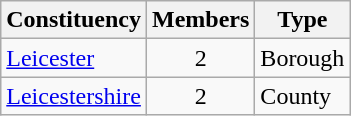<table class="wikitable sortable">
<tr>
<th>Constituency</th>
<th>Members</th>
<th>Type</th>
</tr>
<tr>
<td><a href='#'>Leicester</a></td>
<td align="center">2</td>
<td>Borough</td>
</tr>
<tr>
<td><a href='#'>Leicestershire</a></td>
<td align="center">2</td>
<td>County</td>
</tr>
</table>
